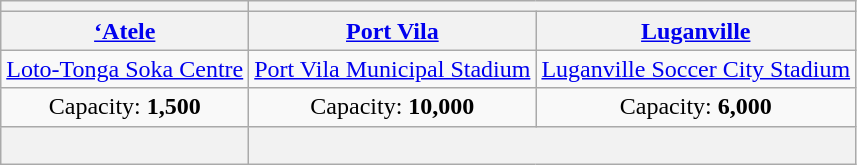<table class="wikitable" style="text-align:center">
<tr>
<th></th>
<th colspan=2></th>
</tr>
<tr>
<th><a href='#'>‘Atele</a></th>
<th><a href='#'>Port Vila</a></th>
<th><a href='#'>Luganville</a></th>
</tr>
<tr>
<td><a href='#'>Loto-Tonga Soka Centre</a></td>
<td><a href='#'>Port Vila Municipal Stadium</a></td>
<td><a href='#'>Luganville Soccer City Stadium</a></td>
</tr>
<tr>
<td>Capacity: <strong>1,500</strong></td>
<td>Capacity: <strong>10,000</strong></td>
<td>Capacity: <strong>6,000</strong></td>
</tr>
<tr>
<th rowspan="4"><br></th>
<th rowspan="4" colspan=2><br></th>
</tr>
</table>
